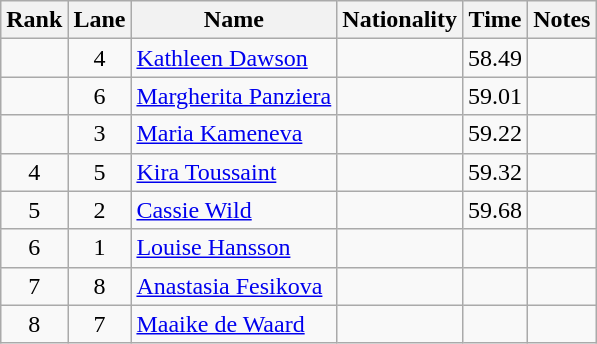<table class="wikitable sortable" style="text-align:center">
<tr>
<th>Rank</th>
<th>Lane</th>
<th>Name</th>
<th>Nationality</th>
<th>Time</th>
<th>Notes</th>
</tr>
<tr>
<td></td>
<td>4</td>
<td align=left><a href='#'>Kathleen Dawson</a></td>
<td align=left></td>
<td>58.49</td>
<td></td>
</tr>
<tr>
<td></td>
<td>6</td>
<td align=left><a href='#'>Margherita Panziera</a></td>
<td align=left></td>
<td>59.01</td>
<td></td>
</tr>
<tr>
<td></td>
<td>3</td>
<td align=left><a href='#'>Maria Kameneva</a></td>
<td align=left></td>
<td>59.22</td>
<td></td>
</tr>
<tr>
<td>4</td>
<td>5</td>
<td align=left><a href='#'>Kira Toussaint</a></td>
<td align=left></td>
<td>59.32</td>
<td></td>
</tr>
<tr>
<td>5</td>
<td>2</td>
<td align=left><a href='#'>Cassie Wild</a></td>
<td align=left></td>
<td>59.68</td>
<td></td>
</tr>
<tr>
<td>6</td>
<td>1</td>
<td align=left><a href='#'>Louise Hansson</a></td>
<td align=left></td>
<td></td>
<td></td>
</tr>
<tr>
<td>7</td>
<td>8</td>
<td align=left><a href='#'>Anastasia Fesikova</a></td>
<td align=left></td>
<td></td>
<td></td>
</tr>
<tr>
<td>8</td>
<td>7</td>
<td align=left><a href='#'>Maaike de Waard</a></td>
<td align=left></td>
<td></td>
<td></td>
</tr>
</table>
